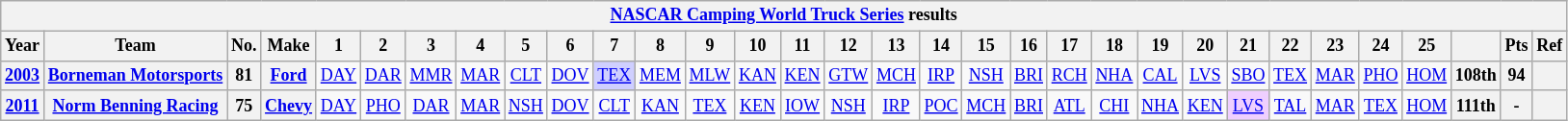<table class="wikitable" style="text-align:center; font-size:75%">
<tr>
<th colspan=32><a href='#'>NASCAR Camping World Truck Series</a> results</th>
</tr>
<tr>
<th>Year</th>
<th>Team</th>
<th>No.</th>
<th>Make</th>
<th>1</th>
<th>2</th>
<th>3</th>
<th>4</th>
<th>5</th>
<th>6</th>
<th>7</th>
<th>8</th>
<th>9</th>
<th>10</th>
<th>11</th>
<th>12</th>
<th>13</th>
<th>14</th>
<th>15</th>
<th>16</th>
<th>17</th>
<th>18</th>
<th>19</th>
<th>20</th>
<th>21</th>
<th>22</th>
<th>23</th>
<th>24</th>
<th>25</th>
<th></th>
<th>Pts</th>
<th>Ref</th>
</tr>
<tr>
<th><a href='#'>2003</a></th>
<th><a href='#'>Borneman Motorsports</a></th>
<th>81</th>
<th><a href='#'>Ford</a></th>
<td><a href='#'>DAY</a></td>
<td><a href='#'>DAR</a></td>
<td><a href='#'>MMR</a></td>
<td><a href='#'>MAR</a></td>
<td><a href='#'>CLT</a></td>
<td><a href='#'>DOV</a></td>
<td style="background:#CFCFFF;"><a href='#'>TEX</a><br></td>
<td><a href='#'>MEM</a></td>
<td><a href='#'>MLW</a></td>
<td><a href='#'>KAN</a></td>
<td><a href='#'>KEN</a></td>
<td><a href='#'>GTW</a></td>
<td><a href='#'>MCH</a></td>
<td><a href='#'>IRP</a></td>
<td><a href='#'>NSH</a></td>
<td><a href='#'>BRI</a></td>
<td><a href='#'>RCH</a></td>
<td><a href='#'>NHA</a></td>
<td><a href='#'>CAL</a></td>
<td><a href='#'>LVS</a></td>
<td><a href='#'>SBO</a></td>
<td><a href='#'>TEX</a></td>
<td><a href='#'>MAR</a></td>
<td><a href='#'>PHO</a></td>
<td><a href='#'>HOM</a></td>
<th>108th</th>
<th>94</th>
<th></th>
</tr>
<tr>
<th><a href='#'>2011</a></th>
<th><a href='#'>Norm Benning Racing</a></th>
<th>75</th>
<th><a href='#'>Chevy</a></th>
<td><a href='#'>DAY</a></td>
<td><a href='#'>PHO</a></td>
<td><a href='#'>DAR</a></td>
<td><a href='#'>MAR</a></td>
<td><a href='#'>NSH</a></td>
<td><a href='#'>DOV</a></td>
<td><a href='#'>CLT</a></td>
<td><a href='#'>KAN</a></td>
<td><a href='#'>TEX</a></td>
<td><a href='#'>KEN</a></td>
<td><a href='#'>IOW</a></td>
<td><a href='#'>NSH</a></td>
<td><a href='#'>IRP</a></td>
<td><a href='#'>POC</a></td>
<td><a href='#'>MCH</a></td>
<td><a href='#'>BRI</a></td>
<td><a href='#'>ATL</a></td>
<td><a href='#'>CHI</a></td>
<td><a href='#'>NHA</a></td>
<td><a href='#'>KEN</a></td>
<td style="background:#EFCFFF;"><a href='#'>LVS</a><br></td>
<td><a href='#'>TAL</a></td>
<td><a href='#'>MAR</a></td>
<td><a href='#'>TEX</a></td>
<td><a href='#'>HOM</a></td>
<th>111th</th>
<th>-</th>
<th></th>
</tr>
</table>
